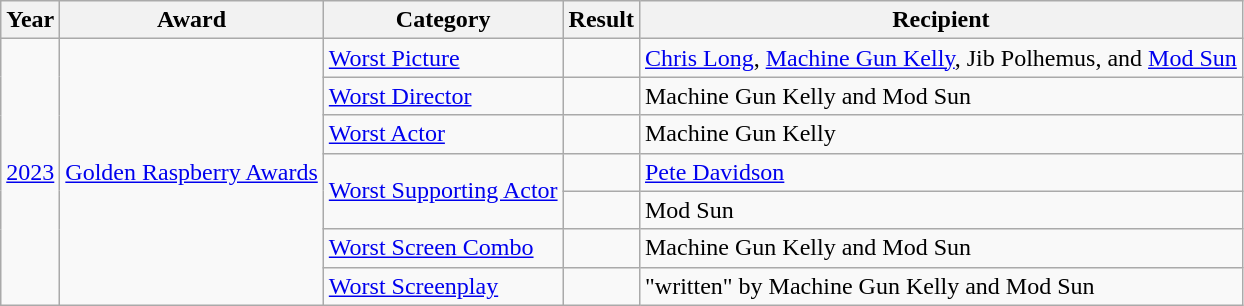<table class="wikitable">
<tr>
<th scope="col">Year</th>
<th scope="col">Award</th>
<th scope="col">Category</th>
<th scope="col">Result</th>
<th scope="col">Recipient</th>
</tr>
<tr>
<td rowspan="7"><a href='#'>2023</a></td>
<td rowspan="7"><a href='#'>Golden Raspberry Awards</a></td>
<td><a href='#'>Worst Picture</a></td>
<td></td>
<td><a href='#'>Chris Long</a>, <a href='#'>Machine Gun Kelly</a>, Jib Polhemus, and <a href='#'>Mod Sun</a></td>
</tr>
<tr>
<td><a href='#'>Worst Director</a></td>
<td></td>
<td>Machine Gun Kelly and Mod Sun</td>
</tr>
<tr>
<td><a href='#'>Worst Actor</a></td>
<td></td>
<td>Machine Gun Kelly</td>
</tr>
<tr>
<td rowspan="2"><a href='#'>Worst Supporting Actor</a></td>
<td></td>
<td><a href='#'>Pete Davidson</a></td>
</tr>
<tr>
<td></td>
<td>Mod Sun</td>
</tr>
<tr>
<td><a href='#'>Worst Screen Combo</a></td>
<td></td>
<td>Machine Gun Kelly and Mod Sun</td>
</tr>
<tr>
<td><a href='#'>Worst Screenplay</a></td>
<td></td>
<td>"written" by Machine Gun Kelly and Mod Sun</td>
</tr>
</table>
